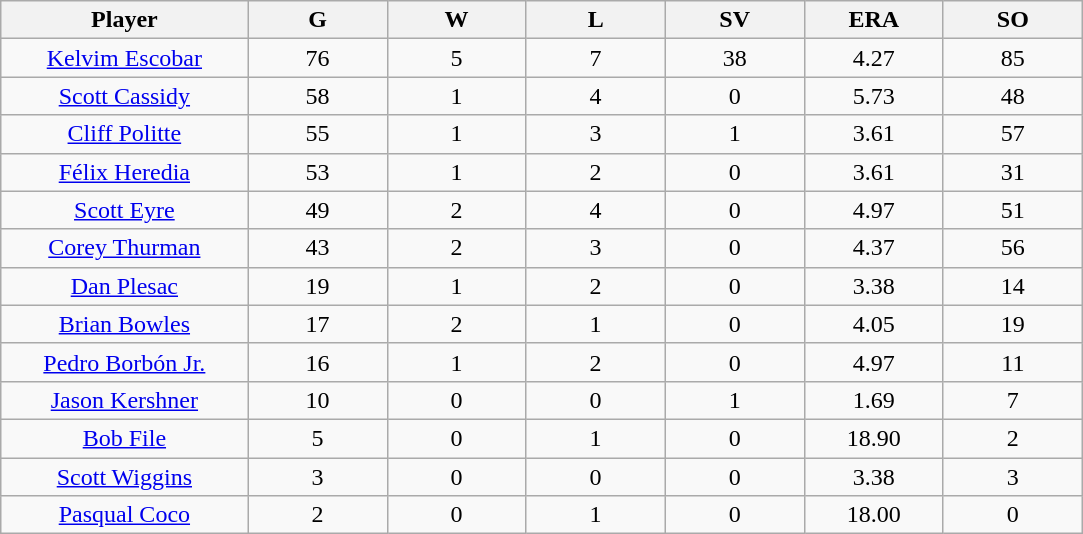<table class="wikitable sortable">
<tr>
<th bgcolor="#DDDDFF" width="16%">Player</th>
<th bgcolor="#DDDDFF" width="9%">G</th>
<th bgcolor="#DDDDFF" width="9%">W</th>
<th bgcolor="#DDDDFF" width="9%">L</th>
<th bgcolor="#DDDDFF" width="9%">SV</th>
<th bgcolor="#DDDDFF" width="9%">ERA</th>
<th bgcolor="#DDDDFF" width="9%">SO</th>
</tr>
<tr align=center>
<td><a href='#'>Kelvim Escobar</a></td>
<td>76</td>
<td>5</td>
<td>7</td>
<td>38</td>
<td>4.27</td>
<td>85</td>
</tr>
<tr align=center>
<td><a href='#'>Scott Cassidy</a></td>
<td>58</td>
<td>1</td>
<td>4</td>
<td>0</td>
<td>5.73</td>
<td>48</td>
</tr>
<tr align=center>
<td><a href='#'>Cliff Politte</a></td>
<td>55</td>
<td>1</td>
<td>3</td>
<td>1</td>
<td>3.61</td>
<td>57</td>
</tr>
<tr align=center>
<td><a href='#'>Félix Heredia</a></td>
<td>53</td>
<td>1</td>
<td>2</td>
<td>0</td>
<td>3.61</td>
<td>31</td>
</tr>
<tr align=center>
<td><a href='#'>Scott Eyre</a></td>
<td>49</td>
<td>2</td>
<td>4</td>
<td>0</td>
<td>4.97</td>
<td>51</td>
</tr>
<tr align=center>
<td><a href='#'>Corey Thurman</a></td>
<td>43</td>
<td>2</td>
<td>3</td>
<td>0</td>
<td>4.37</td>
<td>56</td>
</tr>
<tr align=center>
<td><a href='#'>Dan Plesac</a></td>
<td>19</td>
<td>1</td>
<td>2</td>
<td>0</td>
<td>3.38</td>
<td>14</td>
</tr>
<tr align=center>
<td><a href='#'>Brian Bowles</a></td>
<td>17</td>
<td>2</td>
<td>1</td>
<td>0</td>
<td>4.05</td>
<td>19</td>
</tr>
<tr align=center>
<td><a href='#'>Pedro Borbón Jr.</a></td>
<td>16</td>
<td>1</td>
<td>2</td>
<td>0</td>
<td>4.97</td>
<td>11</td>
</tr>
<tr align=center>
<td><a href='#'>Jason Kershner</a></td>
<td>10</td>
<td>0</td>
<td>0</td>
<td>1</td>
<td>1.69</td>
<td>7</td>
</tr>
<tr align=center>
<td><a href='#'>Bob File</a></td>
<td>5</td>
<td>0</td>
<td>1</td>
<td>0</td>
<td>18.90</td>
<td>2</td>
</tr>
<tr align=center>
<td><a href='#'>Scott Wiggins</a></td>
<td>3</td>
<td>0</td>
<td>0</td>
<td>0</td>
<td>3.38</td>
<td>3</td>
</tr>
<tr align=center>
<td><a href='#'>Pasqual Coco</a></td>
<td>2</td>
<td>0</td>
<td>1</td>
<td>0</td>
<td>18.00</td>
<td>0</td>
</tr>
</table>
